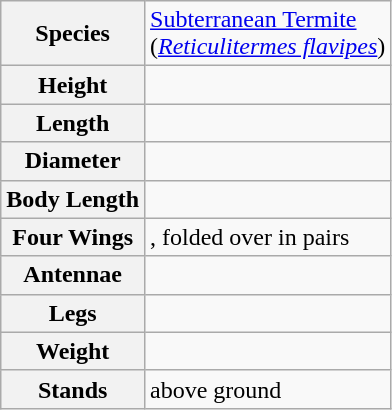<table border="1" class="wikitable">
<tr>
<th>Species</th>
<td><a href='#'>Subterranean Termite</a> <br> (<em><a href='#'>Reticulitermes flavipes</a></em>)</td>
</tr>
<tr>
<th>Height</th>
<td></td>
</tr>
<tr>
<th>Length</th>
<td></td>
</tr>
<tr>
<th>Diameter</th>
<td></td>
</tr>
<tr>
<th>Body Length</th>
<td></td>
</tr>
<tr>
<th>Four Wings <br></th>
<td>, folded over in pairs</td>
</tr>
<tr>
<th>Antennae</th>
<td></td>
</tr>
<tr>
<th>Legs</th>
<td></td>
</tr>
<tr>
<th>Weight</th>
<td></td>
</tr>
<tr>
<th>Stands</th>
<td> above ground</td>
</tr>
</table>
